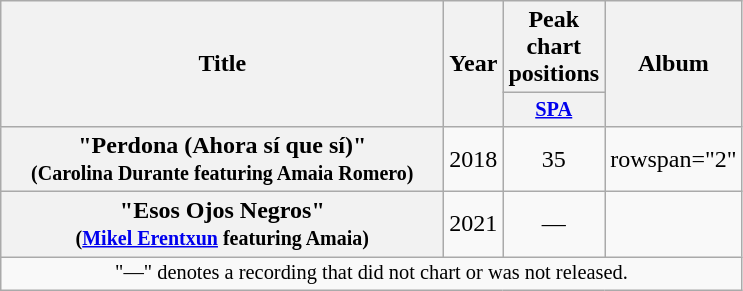<table class="wikitable plainrowheaders" style="text-align:center;">
<tr>
<th scope="col" rowspan="2" style="width:18em;">Title</th>
<th scope="col" rowspan="2" style="width:1em;">Year</th>
<th scope="col">Peak chart positions</th>
<th scope="col" rowspan="2">Album</th>
</tr>
<tr>
<th scope="col" style="width:3em;font-size:85%;"><a href='#'>SPA</a><br></th>
</tr>
<tr>
<th scope="row">"Perdona (Ahora sí que sí)"<br><small>(Carolina Durante featuring Amaia Romero)</small></th>
<td>2018</td>
<td>35</td>
<td>rowspan="2" </td>
</tr>
<tr>
<th scope="row">"Esos Ojos Negros"<br><small>(<a href='#'>Mikel Erentxun</a> featuring Amaia)</small></th>
<td>2021</td>
<td>—</td>
</tr>
<tr>
<td colspan="22" style="text-align:center; font-size:85%;">"—" denotes a recording that did not chart or was not released.</td>
</tr>
</table>
